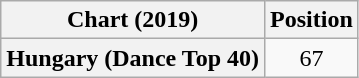<table class="wikitable sortable plainrowheaders" style="text-align:center">
<tr>
<th scope="col">Chart (2019)</th>
<th scope="col">Position</th>
</tr>
<tr>
<th scope="row">Hungary (Dance Top 40)</th>
<td>67</td>
</tr>
</table>
